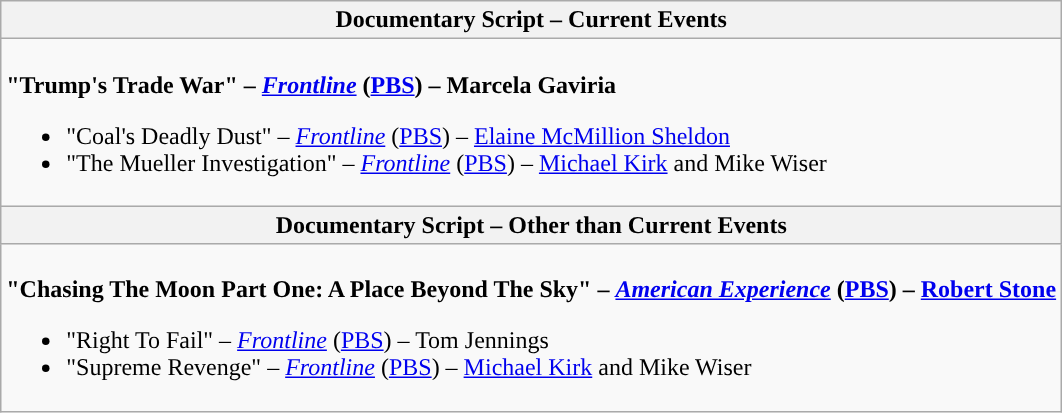<table class=wikitable style="width="100%">
<tr>
<th colspan="2" style="background:">Documentary Script – Current Events</th>
</tr>
<tr>
<td colspan="2" style="vertical-align:top;"><br><strong>"Trump's Trade War" – <em><a href='#'>Frontline</a></em> (<a href='#'>PBS</a>) – Marcela Gaviria</strong><ul><li>"Coal's Deadly Dust" – <em><a href='#'>Frontline</a></em> (<a href='#'>PBS</a>) – <a href='#'>Elaine McMillion Sheldon</a></li><li>"The Mueller Investigation" – <em><a href='#'>Frontline</a></em> (<a href='#'>PBS</a>) – <a href='#'>Michael Kirk</a> and Mike Wiser</li></ul></td>
</tr>
<tr>
<th colspan="2" style="background:">Documentary Script – Other than Current Events</th>
</tr>
<tr>
<td colspan="2" style="vertical-align:top;"><br><strong>"Chasing The Moon Part One: A Place Beyond The Sky" – <em><a href='#'>American Experience</a></em> (<a href='#'>PBS</a>) – <a href='#'>Robert Stone</a></strong><ul><li>"Right To Fail" – <em><a href='#'>Frontline</a></em> (<a href='#'>PBS</a>) – Tom Jennings</li><li>"Supreme Revenge" – <em><a href='#'>Frontline</a></em> (<a href='#'>PBS</a>) – <a href='#'>Michael Kirk</a> and Mike Wiser</li></ul></td>
</tr>
</table>
